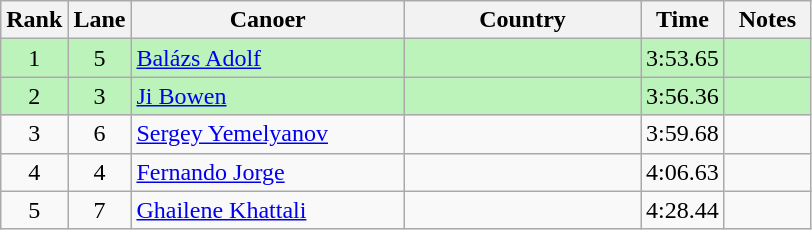<table class="wikitable sortable" style="text-align:center;">
<tr>
<th width=30>Rank</th>
<th width=30>Lane</th>
<th width=175>Canoer</th>
<th width=150>Country</th>
<th width=30>Time</th>
<th width=50>Notes</th>
</tr>
<tr bgcolor=bbf3bb>
<td>1</td>
<td>5</td>
<td align=left><a href='#'>Balázs Adolf</a></td>
<td align=left></td>
<td>3:53.65</td>
<td></td>
</tr>
<tr bgcolor=bbf3bb>
<td>2</td>
<td>3</td>
<td align=left><a href='#'>Ji Bowen</a></td>
<td align=left></td>
<td>3:56.36</td>
<td></td>
</tr>
<tr>
<td>3</td>
<td>6</td>
<td align=left><a href='#'>Sergey Yemelyanov</a></td>
<td align=left></td>
<td>3:59.68</td>
<td></td>
</tr>
<tr>
<td>4</td>
<td>4</td>
<td align=left><a href='#'>Fernando Jorge</a></td>
<td align=left></td>
<td>4:06.63</td>
<td></td>
</tr>
<tr>
<td>5</td>
<td>7</td>
<td align=left><a href='#'>Ghailene Khattali</a></td>
<td align=left></td>
<td>4:28.44</td>
<td></td>
</tr>
</table>
